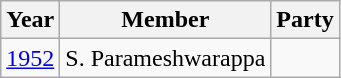<table class="wikitable sortable">
<tr>
<th>Year</th>
<th>Member</th>
<th colspan="2">Party</th>
</tr>
<tr>
<td><a href='#'>1952</a></td>
<td>S. Parameshwarappa</td>
<td></td>
</tr>
</table>
